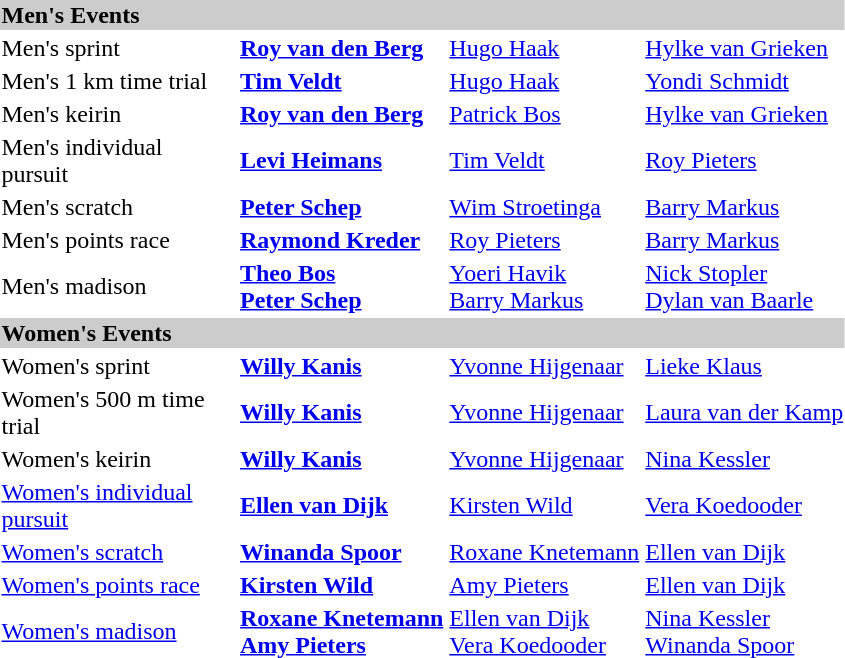<table>
<tr bgcolor="#cccccc">
<td colspan=4><strong>Men's Events</strong></td>
</tr>
<tr>
<td>Men's sprint</td>
<td><strong><a href='#'>Roy van den Berg</a></strong></td>
<td><a href='#'>Hugo Haak</a></td>
<td><a href='#'>Hylke van Grieken</a></td>
</tr>
<tr>
<td>Men's 1 km time trial</td>
<td><strong><a href='#'>Tim Veldt</a></strong></td>
<td><a href='#'>Hugo Haak</a></td>
<td><a href='#'>Yondi Schmidt</a></td>
</tr>
<tr>
<td>Men's keirin</td>
<td><strong><a href='#'>Roy van den Berg</a></strong></td>
<td><a href='#'>Patrick Bos</a></td>
<td><a href='#'>Hylke van Grieken</a></td>
</tr>
<tr>
<td>Men's individual pursuit</td>
<td><strong><a href='#'>Levi Heimans</a></strong></td>
<td><a href='#'>Tim Veldt</a></td>
<td><a href='#'>Roy Pieters</a></td>
</tr>
<tr>
<td>Men's scratch</td>
<td><strong><a href='#'>Peter Schep</a></strong></td>
<td><a href='#'>Wim Stroetinga</a></td>
<td><a href='#'>Barry Markus</a></td>
</tr>
<tr>
<td>Men's points race</td>
<td><strong><a href='#'>Raymond Kreder</a></strong></td>
<td><a href='#'>Roy Pieters</a></td>
<td><a href='#'>Barry Markus</a></td>
</tr>
<tr>
<td>Men's madison</td>
<td><strong><a href='#'>Theo Bos</a></strong><br><strong><a href='#'>Peter Schep</a></strong></td>
<td><a href='#'>Yoeri Havik</a><br><a href='#'>Barry Markus</a></td>
<td><a href='#'>Nick Stopler</a><br><a href='#'>Dylan van Baarle</a></td>
</tr>
<tr bgcolor="#cccccc">
<td colspan=4><strong>Women's Events</strong></td>
</tr>
<tr>
<td>Women's sprint</td>
<td><strong><a href='#'>Willy Kanis</a></strong></td>
<td><a href='#'>Yvonne Hijgenaar</a></td>
<td><a href='#'>Lieke Klaus</a></td>
</tr>
<tr>
<td>Women's 500 m time trial<br></td>
<td><strong><a href='#'>Willy Kanis</a></strong></td>
<td><a href='#'>Yvonne Hijgenaar</a></td>
<td><a href='#'>Laura van der Kamp</a></td>
</tr>
<tr>
<td>Women's keirin</td>
<td><strong><a href='#'>Willy Kanis</a></strong></td>
<td><a href='#'>Yvonne Hijgenaar</a></td>
<td><a href='#'>Nina Kessler</a></td>
</tr>
<tr>
<td width=155><a href='#'>Women's individual pursuit</a><br></td>
<td><strong><a href='#'>Ellen van Dijk</a></strong></td>
<td><a href='#'>Kirsten Wild</a></td>
<td><a href='#'>Vera Koedooder</a></td>
</tr>
<tr>
<td><a href='#'>Women's scratch</a><br></td>
<td><strong><a href='#'>Winanda Spoor</a></strong></td>
<td><a href='#'>Roxane Knetemann</a></td>
<td><a href='#'>Ellen van Dijk</a></td>
</tr>
<tr>
<td><a href='#'>Women's points race</a><br></td>
<td><strong><a href='#'>Kirsten Wild</a></strong></td>
<td><a href='#'>Amy Pieters</a></td>
<td><a href='#'>Ellen van Dijk</a></td>
</tr>
<tr>
<td><a href='#'>Women's madison</a><br></td>
<td><strong><a href='#'>Roxane Knetemann</a></strong><br><strong><a href='#'>Amy Pieters</a></strong></td>
<td><a href='#'>Ellen van Dijk</a><br><a href='#'>Vera Koedooder</a></td>
<td><a href='#'>Nina Kessler</a><br><a href='#'>Winanda Spoor</a></td>
</tr>
</table>
